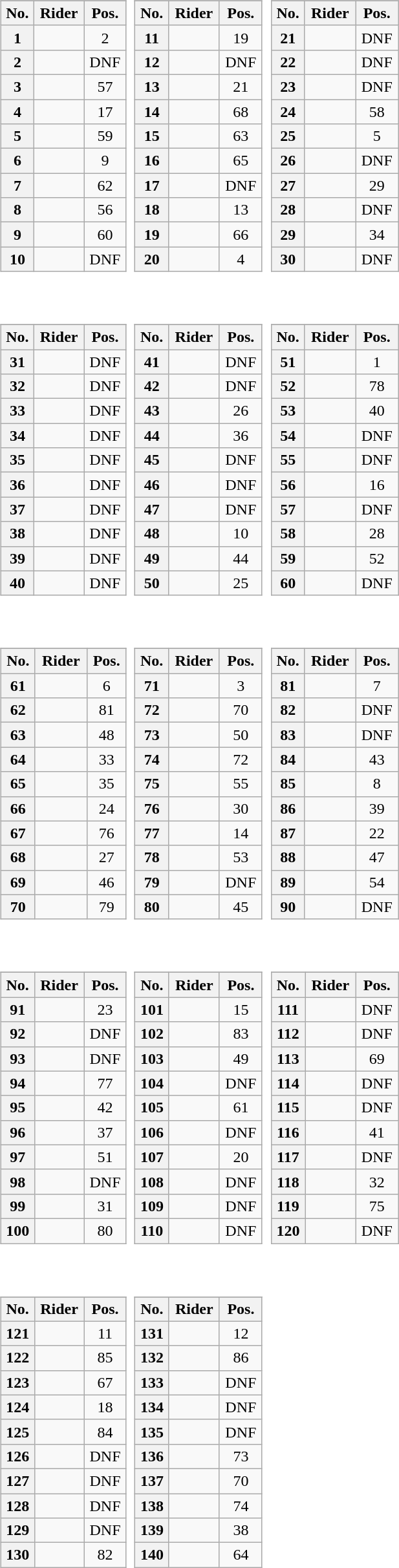<table>
<tr valign="top">
<td style="width:33%;"><br><table class="wikitable plainrowheaders" style="width:97%">
<tr>
</tr>
<tr style="text-align:center;">
<th scope="col">No.</th>
<th scope="col">Rider</th>
<th scope="col">Pos.</th>
</tr>
<tr>
<th scope="row" style="text-align:center;">1</th>
<td></td>
<td style="text-align:center;">2</td>
</tr>
<tr>
<th scope="row" style="text-align:center;">2</th>
<td></td>
<td style="text-align:center;">DNF</td>
</tr>
<tr>
<th scope="row" style="text-align:center;">3</th>
<td></td>
<td style="text-align:center;">57</td>
</tr>
<tr>
<th scope="row" style="text-align:center;">4</th>
<td></td>
<td style="text-align:center;">17</td>
</tr>
<tr>
<th scope="row" style="text-align:center;">5</th>
<td></td>
<td style="text-align:center;">59</td>
</tr>
<tr>
<th scope="row" style="text-align:center;">6</th>
<td></td>
<td style="text-align:center;">9</td>
</tr>
<tr>
<th scope="row" style="text-align:center;">7</th>
<td></td>
<td style="text-align:center;">62</td>
</tr>
<tr>
<th scope="row" style="text-align:center;">8</th>
<td></td>
<td style="text-align:center;">56</td>
</tr>
<tr>
<th scope="row" style="text-align:center;">9</th>
<td></td>
<td style="text-align:center;">60</td>
</tr>
<tr>
<th scope="row" style="text-align:center;">10</th>
<td></td>
<td style="text-align:center;">DNF</td>
</tr>
</table>
</td>
<td><br><table class="wikitable plainrowheaders" style="width:97%">
<tr>
</tr>
<tr style="text-align:center;">
<th scope="col">No.</th>
<th scope="col">Rider</th>
<th scope="col">Pos.</th>
</tr>
<tr>
<th scope="row" style="text-align:center;">11</th>
<td></td>
<td style="text-align:center;">19</td>
</tr>
<tr>
<th scope="row" style="text-align:center;">12</th>
<td></td>
<td style="text-align:center;">DNF</td>
</tr>
<tr>
<th scope="row" style="text-align:center;">13</th>
<td></td>
<td style="text-align:center;">21</td>
</tr>
<tr>
<th scope="row" style="text-align:center;">14</th>
<td></td>
<td style="text-align:center;">68</td>
</tr>
<tr>
<th scope="row" style="text-align:center;">15</th>
<td></td>
<td style="text-align:center;">63</td>
</tr>
<tr>
<th scope="row" style="text-align:center;">16</th>
<td></td>
<td style="text-align:center;">65</td>
</tr>
<tr>
<th scope="row" style="text-align:center;">17</th>
<td></td>
<td style="text-align:center;">DNF</td>
</tr>
<tr>
<th scope="row" style="text-align:center;">18</th>
<td></td>
<td style="text-align:center;">13</td>
</tr>
<tr>
<th scope="row" style="text-align:center;">19</th>
<td></td>
<td style="text-align:center;">66</td>
</tr>
<tr>
<th scope="row" style="text-align:center;">20</th>
<td></td>
<td style="text-align:center;">4</td>
</tr>
</table>
</td>
<td><br><table class="wikitable plainrowheaders" style="width:97%">
<tr>
</tr>
<tr style="text-align:center;">
<th scope="col">No.</th>
<th scope="col">Rider</th>
<th scope="col">Pos.</th>
</tr>
<tr>
<th scope="row" style="text-align:center;">21</th>
<td></td>
<td style="text-align:center;">DNF</td>
</tr>
<tr>
<th scope="row" style="text-align:center;">22</th>
<td></td>
<td style="text-align:center;">DNF</td>
</tr>
<tr>
<th scope="row" style="text-align:center;">23</th>
<td></td>
<td style="text-align:center;">DNF</td>
</tr>
<tr>
<th scope="row" style="text-align:center;">24</th>
<td></td>
<td style="text-align:center;">58</td>
</tr>
<tr>
<th scope="row" style="text-align:center;">25</th>
<td></td>
<td style="text-align:center;">5</td>
</tr>
<tr>
<th scope="row" style="text-align:center;">26</th>
<td></td>
<td style="text-align:center;">DNF</td>
</tr>
<tr>
<th scope="row" style="text-align:center;">27</th>
<td></td>
<td style="text-align:center;">29</td>
</tr>
<tr>
<th scope="row" style="text-align:center;">28</th>
<td></td>
<td style="text-align:center;">DNF</td>
</tr>
<tr>
<th scope="row" style="text-align:center;">29</th>
<td></td>
<td style="text-align:center;">34</td>
</tr>
<tr>
<th scope="row" style="text-align:center;">30</th>
<td></td>
<td style="text-align:center;">DNF</td>
</tr>
</table>
</td>
</tr>
<tr valign="top">
<td><br><table class="wikitable plainrowheaders" style="width:97%">
<tr>
</tr>
<tr style="text-align:center;">
<th scope="col">No.</th>
<th scope="col">Rider</th>
<th scope="col">Pos.</th>
</tr>
<tr>
<th scope="row" style="text-align:center;">31</th>
<td></td>
<td style="text-align:center;">DNF</td>
</tr>
<tr>
<th scope="row" style="text-align:center;">32</th>
<td></td>
<td style="text-align:center;">DNF</td>
</tr>
<tr>
<th scope="row" style="text-align:center;">33</th>
<td></td>
<td style="text-align:center;">DNF</td>
</tr>
<tr>
<th scope="row" style="text-align:center;">34</th>
<td></td>
<td style="text-align:center;">DNF</td>
</tr>
<tr>
<th scope="row" style="text-align:center;">35</th>
<td></td>
<td style="text-align:center;">DNF</td>
</tr>
<tr>
<th scope="row" style="text-align:center;">36</th>
<td></td>
<td style="text-align:center;">DNF</td>
</tr>
<tr>
<th scope="row" style="text-align:center;">37</th>
<td></td>
<td style="text-align:center;">DNF</td>
</tr>
<tr>
<th scope="row" style="text-align:center;">38</th>
<td></td>
<td style="text-align:center;">DNF</td>
</tr>
<tr>
<th scope="row" style="text-align:center;">39</th>
<td></td>
<td style="text-align:center;">DNF</td>
</tr>
<tr>
<th scope="row" style="text-align:center;">40</th>
<td></td>
<td style="text-align:center;">DNF</td>
</tr>
</table>
</td>
<td><br><table class="wikitable plainrowheaders" style="width:97%">
<tr>
</tr>
<tr style="text-align:center;">
<th scope="col">No.</th>
<th scope="col">Rider</th>
<th scope="col">Pos.</th>
</tr>
<tr>
<th scope="row" style="text-align:center;">41</th>
<td></td>
<td style="text-align:center;">DNF</td>
</tr>
<tr>
<th scope="row" style="text-align:center;">42</th>
<td></td>
<td style="text-align:center;">DNF</td>
</tr>
<tr>
<th scope="row" style="text-align:center;">43</th>
<td></td>
<td style="text-align:center;">26</td>
</tr>
<tr>
<th scope="row" style="text-align:center;">44</th>
<td></td>
<td style="text-align:center;">36</td>
</tr>
<tr>
<th scope="row" style="text-align:center;">45</th>
<td></td>
<td style="text-align:center;">DNF</td>
</tr>
<tr>
<th scope="row" style="text-align:center;">46</th>
<td></td>
<td style="text-align:center;">DNF</td>
</tr>
<tr>
<th scope="row" style="text-align:center;">47</th>
<td></td>
<td style="text-align:center;">DNF</td>
</tr>
<tr>
<th scope="row" style="text-align:center;">48</th>
<td></td>
<td style="text-align:center;">10</td>
</tr>
<tr>
<th scope="row" style="text-align:center;">49</th>
<td></td>
<td style="text-align:center;">44</td>
</tr>
<tr>
<th scope="row" style="text-align:center;">50</th>
<td></td>
<td style="text-align:center;">25</td>
</tr>
</table>
</td>
<td><br><table class="wikitable plainrowheaders" style="width:97%">
<tr>
</tr>
<tr style="text-align:center;">
<th scope="col">No.</th>
<th scope="col">Rider</th>
<th scope="col">Pos.</th>
</tr>
<tr>
<th scope="row" style="text-align:center;">51</th>
<td></td>
<td style="text-align:center;">1</td>
</tr>
<tr>
<th scope="row" style="text-align:center;">52</th>
<td></td>
<td style="text-align:center;">78</td>
</tr>
<tr>
<th scope="row" style="text-align:center;">53</th>
<td></td>
<td style="text-align:center;">40</td>
</tr>
<tr>
<th scope="row" style="text-align:center;">54</th>
<td></td>
<td style="text-align:center;">DNF</td>
</tr>
<tr>
<th scope="row" style="text-align:center;">55</th>
<td></td>
<td style="text-align:center;">DNF</td>
</tr>
<tr>
<th scope="row" style="text-align:center;">56</th>
<td></td>
<td style="text-align:center;">16</td>
</tr>
<tr>
<th scope="row" style="text-align:center;">57</th>
<td></td>
<td style="text-align:center;">DNF</td>
</tr>
<tr>
<th scope="row" style="text-align:center;">58</th>
<td></td>
<td style="text-align:center;">28</td>
</tr>
<tr>
<th scope="row" style="text-align:center;">59</th>
<td></td>
<td style="text-align:center;">52</td>
</tr>
<tr>
<th scope="row" style="text-align:center;">60</th>
<td></td>
<td style="text-align:center;">DNF</td>
</tr>
</table>
</td>
</tr>
<tr valign="top">
<td><br><table class="wikitable plainrowheaders" style="width:97%">
<tr>
</tr>
<tr style="text-align:center;">
<th scope="col">No.</th>
<th scope="col">Rider</th>
<th scope="col">Pos.</th>
</tr>
<tr>
<th scope="row" style="text-align:center;">61</th>
<td></td>
<td style="text-align:center;">6</td>
</tr>
<tr>
<th scope="row" style="text-align:center;">62</th>
<td></td>
<td style="text-align:center;">81</td>
</tr>
<tr>
<th scope="row" style="text-align:center;">63</th>
<td></td>
<td style="text-align:center;">48</td>
</tr>
<tr>
<th scope="row" style="text-align:center;">64</th>
<td></td>
<td style="text-align:center;">33</td>
</tr>
<tr>
<th scope="row" style="text-align:center;">65</th>
<td></td>
<td style="text-align:center;">35</td>
</tr>
<tr>
<th scope="row" style="text-align:center;">66</th>
<td></td>
<td style="text-align:center;">24</td>
</tr>
<tr>
<th scope="row" style="text-align:center;">67</th>
<td></td>
<td style="text-align:center;">76</td>
</tr>
<tr>
<th scope="row" style="text-align:center;">68</th>
<td></td>
<td style="text-align:center;">27</td>
</tr>
<tr>
<th scope="row" style="text-align:center;">69</th>
<td></td>
<td style="text-align:center;">46</td>
</tr>
<tr>
<th scope="row" style="text-align:center;">70</th>
<td></td>
<td style="text-align:center;">79</td>
</tr>
</table>
</td>
<td><br><table class="wikitable plainrowheaders" style="width:97%">
<tr>
</tr>
<tr style="text-align:center;">
<th scope="col">No.</th>
<th scope="col">Rider</th>
<th scope="col">Pos.</th>
</tr>
<tr>
<th scope="row" style="text-align:center;">71</th>
<td></td>
<td style="text-align:center;">3</td>
</tr>
<tr>
<th scope="row" style="text-align:center;">72</th>
<td></td>
<td style="text-align:center;">70</td>
</tr>
<tr>
<th scope="row" style="text-align:center;">73</th>
<td></td>
<td style="text-align:center;">50</td>
</tr>
<tr>
<th scope="row" style="text-align:center;">74</th>
<td></td>
<td style="text-align:center;">72</td>
</tr>
<tr>
<th scope="row" style="text-align:center;">75</th>
<td></td>
<td style="text-align:center;">55</td>
</tr>
<tr>
<th scope="row" style="text-align:center;">76</th>
<td></td>
<td style="text-align:center;">30</td>
</tr>
<tr>
<th scope="row" style="text-align:center;">77</th>
<td></td>
<td style="text-align:center;">14</td>
</tr>
<tr>
<th scope="row" style="text-align:center;">78</th>
<td></td>
<td style="text-align:center;">53</td>
</tr>
<tr>
<th scope="row" style="text-align:center;">79</th>
<td></td>
<td style="text-align:center;">DNF</td>
</tr>
<tr>
<th scope="row" style="text-align:center;">80</th>
<td></td>
<td style="text-align:center;">45</td>
</tr>
</table>
</td>
<td><br><table class="wikitable plainrowheaders" style="width:97%">
<tr>
</tr>
<tr style="text-align:center;">
<th scope="col">No.</th>
<th scope="col">Rider</th>
<th scope="col">Pos.</th>
</tr>
<tr>
<th scope="row" style="text-align:center;">81</th>
<td></td>
<td style="text-align:center;">7</td>
</tr>
<tr>
<th scope="row" style="text-align:center;">82</th>
<td></td>
<td style="text-align:center;">DNF</td>
</tr>
<tr>
<th scope="row" style="text-align:center;">83</th>
<td></td>
<td style="text-align:center;">DNF</td>
</tr>
<tr>
<th scope="row" style="text-align:center;">84</th>
<td></td>
<td style="text-align:center;">43</td>
</tr>
<tr>
<th scope="row" style="text-align:center;">85</th>
<td></td>
<td style="text-align:center;">8</td>
</tr>
<tr>
<th scope="row" style="text-align:center;">86</th>
<td></td>
<td style="text-align:center;">39</td>
</tr>
<tr>
<th scope="row" style="text-align:center;">87</th>
<td></td>
<td style="text-align:center;">22</td>
</tr>
<tr>
<th scope="row" style="text-align:center;">88</th>
<td></td>
<td style="text-align:center;">47</td>
</tr>
<tr>
<th scope="row" style="text-align:center;">89</th>
<td></td>
<td style="text-align:center;">54</td>
</tr>
<tr>
<th scope="row" style="text-align:center;">90</th>
<td></td>
<td style="text-align:center;">DNF</td>
</tr>
</table>
</td>
</tr>
<tr valign="top">
<td><br><table class="wikitable plainrowheaders" style="width:97%">
<tr>
</tr>
<tr style="text-align:center;">
<th scope="col">No.</th>
<th scope="col">Rider</th>
<th scope="col">Pos.</th>
</tr>
<tr>
<th scope="row" style="text-align:center;">91</th>
<td></td>
<td style="text-align:center;">23</td>
</tr>
<tr>
<th scope="row" style="text-align:center;">92</th>
<td></td>
<td style="text-align:center;">DNF</td>
</tr>
<tr>
<th scope="row" style="text-align:center;">93</th>
<td></td>
<td style="text-align:center;">DNF</td>
</tr>
<tr>
<th scope="row" style="text-align:center;">94</th>
<td></td>
<td style="text-align:center;">77</td>
</tr>
<tr>
<th scope="row" style="text-align:center;">95</th>
<td></td>
<td style="text-align:center;">42</td>
</tr>
<tr>
<th scope="row" style="text-align:center;">96</th>
<td></td>
<td style="text-align:center;">37</td>
</tr>
<tr>
<th scope="row" style="text-align:center;">97</th>
<td></td>
<td style="text-align:center;">51</td>
</tr>
<tr>
<th scope="row" style="text-align:center;">98</th>
<td></td>
<td style="text-align:center;">DNF</td>
</tr>
<tr>
<th scope="row" style="text-align:center;">99</th>
<td></td>
<td style="text-align:center;">31</td>
</tr>
<tr>
<th scope="row" style="text-align:center;">100</th>
<td></td>
<td style="text-align:center;">80</td>
</tr>
</table>
</td>
<td><br><table class="wikitable plainrowheaders" style="width:97%">
<tr>
</tr>
<tr style="text-align:center;">
<th scope="col">No.</th>
<th scope="col">Rider</th>
<th scope="col">Pos.</th>
</tr>
<tr>
<th scope="row" style="text-align:center;">101</th>
<td></td>
<td style="text-align:center;">15</td>
</tr>
<tr>
<th scope="row" style="text-align:center;">102</th>
<td></td>
<td style="text-align:center;">83</td>
</tr>
<tr>
<th scope="row" style="text-align:center;">103</th>
<td></td>
<td style="text-align:center;">49</td>
</tr>
<tr>
<th scope="row" style="text-align:center;">104</th>
<td></td>
<td style="text-align:center;">DNF</td>
</tr>
<tr>
<th scope="row" style="text-align:center;">105</th>
<td></td>
<td style="text-align:center;">61</td>
</tr>
<tr>
<th scope="row" style="text-align:center;">106</th>
<td></td>
<td style="text-align:center;">DNF</td>
</tr>
<tr>
<th scope="row" style="text-align:center;">107</th>
<td></td>
<td style="text-align:center;">20</td>
</tr>
<tr>
<th scope="row" style="text-align:center;">108</th>
<td></td>
<td style="text-align:center;">DNF</td>
</tr>
<tr>
<th scope="row" style="text-align:center;">109</th>
<td></td>
<td style="text-align:center;">DNF</td>
</tr>
<tr>
<th scope="row" style="text-align:center;">110</th>
<td></td>
<td style="text-align:center;">DNF</td>
</tr>
</table>
</td>
<td><br><table class="wikitable plainrowheaders" style="width:97%">
<tr>
</tr>
<tr style="text-align:center;">
<th scope="col">No.</th>
<th scope="col">Rider</th>
<th scope="col">Pos.</th>
</tr>
<tr>
<th scope="row" style="text-align:center;">111</th>
<td></td>
<td style="text-align:center;">DNF</td>
</tr>
<tr>
<th scope="row" style="text-align:center;">112</th>
<td></td>
<td style="text-align:center;">DNF</td>
</tr>
<tr>
<th scope="row" style="text-align:center;">113</th>
<td></td>
<td style="text-align:center;">69</td>
</tr>
<tr>
<th scope="row" style="text-align:center;">114</th>
<td></td>
<td style="text-align:center;">DNF</td>
</tr>
<tr>
<th scope="row" style="text-align:center;">115</th>
<td></td>
<td style="text-align:center;">DNF</td>
</tr>
<tr>
<th scope="row" style="text-align:center;">116</th>
<td></td>
<td style="text-align:center;">41</td>
</tr>
<tr>
<th scope="row" style="text-align:center;">117</th>
<td></td>
<td style="text-align:center;">DNF</td>
</tr>
<tr>
<th scope="row" style="text-align:center;">118</th>
<td></td>
<td style="text-align:center;">32</td>
</tr>
<tr>
<th scope="row" style="text-align:center;">119</th>
<td></td>
<td style="text-align:center;">75</td>
</tr>
<tr>
<th scope="row" style="text-align:center;">120</th>
<td></td>
<td style="text-align:center;">DNF</td>
</tr>
</table>
</td>
</tr>
<tr valign="top">
<td><br><table class="wikitable plainrowheaders" style="width:97%">
<tr>
</tr>
<tr style="text-align:center;">
<th scope="col">No.</th>
<th scope="col">Rider</th>
<th scope="col">Pos.</th>
</tr>
<tr>
<th scope="row" style="text-align:center;">121</th>
<td></td>
<td style="text-align:center;">11</td>
</tr>
<tr>
<th scope="row" style="text-align:center;">122</th>
<td></td>
<td style="text-align:center;">85</td>
</tr>
<tr>
<th scope="row" style="text-align:center;">123</th>
<td></td>
<td style="text-align:center;">67</td>
</tr>
<tr>
<th scope="row" style="text-align:center;">124</th>
<td></td>
<td style="text-align:center;">18</td>
</tr>
<tr>
<th scope="row" style="text-align:center;">125</th>
<td></td>
<td style="text-align:center;">84</td>
</tr>
<tr>
<th scope="row" style="text-align:center;">126</th>
<td></td>
<td style="text-align:center;">DNF</td>
</tr>
<tr>
<th scope="row" style="text-align:center;">127</th>
<td></td>
<td style="text-align:center;">DNF</td>
</tr>
<tr>
<th scope="row" style="text-align:center;">128</th>
<td></td>
<td style="text-align:center;">DNF</td>
</tr>
<tr>
<th scope="row" style="text-align:center;">129</th>
<td></td>
<td style="text-align:center;">DNF</td>
</tr>
<tr>
<th scope="row" style="text-align:center;">130</th>
<td></td>
<td style="text-align:center;">82</td>
</tr>
</table>
</td>
<td><br><table class="wikitable plainrowheaders" style="width:97%">
<tr>
</tr>
<tr style="text-align:center;">
<th scope="col">No.</th>
<th scope="col">Rider</th>
<th scope="col">Pos.</th>
</tr>
<tr>
<th scope="row" style="text-align:center;">131</th>
<td></td>
<td style="text-align:center;">12</td>
</tr>
<tr>
<th scope="row" style="text-align:center;">132</th>
<td></td>
<td style="text-align:center;">86</td>
</tr>
<tr>
<th scope="row" style="text-align:center;">133</th>
<td></td>
<td style="text-align:center;">DNF</td>
</tr>
<tr>
<th scope="row" style="text-align:center;">134</th>
<td></td>
<td style="text-align:center;">DNF</td>
</tr>
<tr>
<th scope="row" style="text-align:center;">135</th>
<td></td>
<td style="text-align:center;">DNF</td>
</tr>
<tr>
<th scope="row" style="text-align:center;">136</th>
<td></td>
<td style="text-align:center;">73</td>
</tr>
<tr>
<th scope="row" style="text-align:center;">137</th>
<td></td>
<td style="text-align:center;">70</td>
</tr>
<tr>
<th scope="row" style="text-align:center;">138</th>
<td></td>
<td style="text-align:center;">74</td>
</tr>
<tr>
<th scope="row" style="text-align:center;">139</th>
<td></td>
<td style="text-align:center;">38</td>
</tr>
<tr>
<th scope="row" style="text-align:center;">140</th>
<td></td>
<td style="text-align:center;">64</td>
</tr>
</table>
</td>
</tr>
</table>
